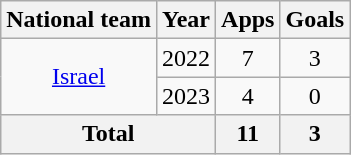<table class="wikitable" style="text-align: center;">
<tr>
<th>National team</th>
<th>Year</th>
<th>Apps</th>
<th>Goals</th>
</tr>
<tr>
<td rowspan=2><a href='#'>Israel</a></td>
<td>2022</td>
<td>7</td>
<td>3</td>
</tr>
<tr>
<td>2023</td>
<td>4</td>
<td>0</td>
</tr>
<tr>
<th colspan=2>Total</th>
<th>11</th>
<th>3</th>
</tr>
</table>
